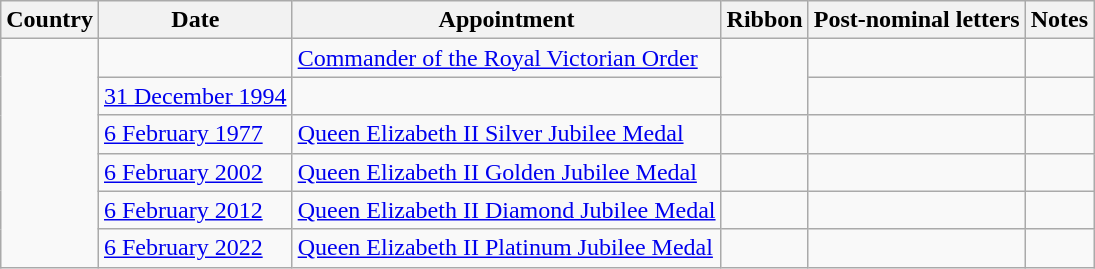<table class="wikitable sortable">
<tr>
<th>Country</th>
<th>Date</th>
<th>Appointment</th>
<th>Ribbon</th>
<th>Post-nominal letters</th>
<th>Notes</th>
</tr>
<tr>
<td rowspan=6></td>
<td></td>
<td><a href='#'>Commander of the Royal Victorian Order</a></td>
<td rowspan=2></td>
<td></td>
<td></td>
</tr>
<tr>
<td><a href='#'>31 December 1994</a></td>
<td></td>
<td></td>
<td></td>
</tr>
<tr>
<td><a href='#'>6 February 1977</a></td>
<td><a href='#'>Queen Elizabeth II Silver Jubilee Medal</a></td>
<td></td>
<td></td>
<td></td>
</tr>
<tr>
<td><a href='#'>6 February 2002</a></td>
<td><a href='#'>Queen Elizabeth II Golden Jubilee Medal</a></td>
<td></td>
<td></td>
<td></td>
</tr>
<tr>
<td><a href='#'>6 February 2012</a></td>
<td><a href='#'>Queen Elizabeth II Diamond Jubilee Medal</a></td>
<td></td>
<td></td>
<td></td>
</tr>
<tr>
<td><a href='#'>6 February 2022</a></td>
<td><a href='#'>Queen Elizabeth II Platinum Jubilee Medal</a></td>
<td></td>
<td></td>
<td></td>
</tr>
</table>
